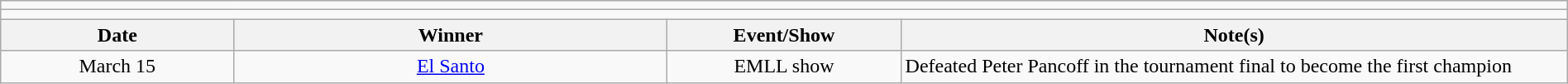<table class="wikitable" style="text-align:center; width:100%">
<tr>
<td colspan=5></td>
</tr>
<tr>
<td colspan=5><strong></strong></td>
</tr>
<tr>
<th width=14%>Date</th>
<th width=26%>Winner</th>
<th width=14%>Event/Show</th>
<th width=40%>Note(s)</th>
</tr>
<tr>
<td>March 15</td>
<td><a href='#'>El Santo</a></td>
<td>EMLL show</td>
<td align=left>Defeated Peter Pancoff in the tournament final to become the first champion</td>
</tr>
</table>
